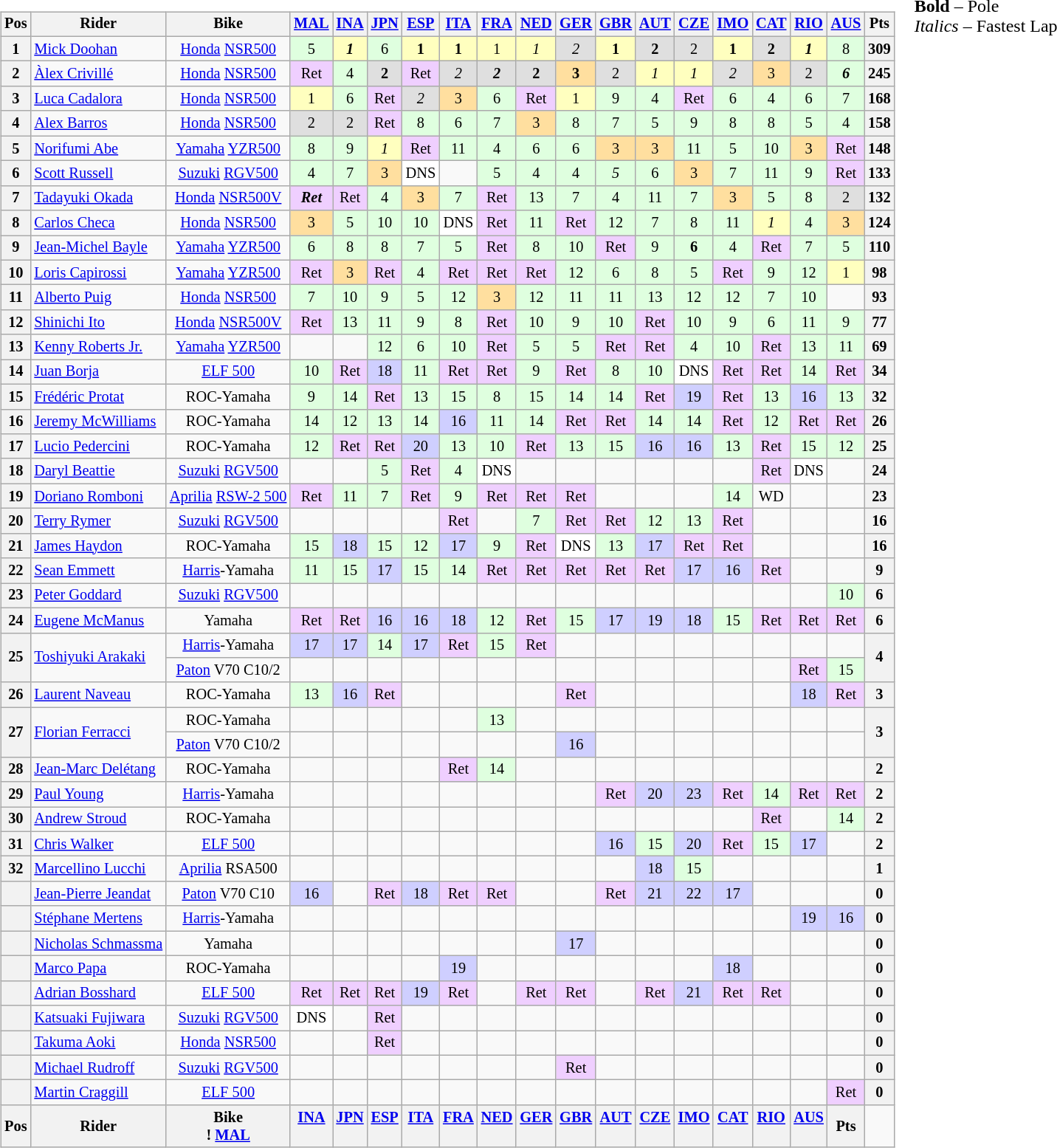<table>
<tr>
<td><br><table class="wikitable" style="font-size: 85%; text-align:center">
<tr valign="top">
<th valign="middle">Pos</th>
<th valign="middle">Rider</th>
<th valign="middle">Bike<br></th>
<th><a href='#'>MAL</a><br></th>
<th><a href='#'>INA</a><br></th>
<th><a href='#'>JPN</a><br></th>
<th><a href='#'>ESP</a><br></th>
<th><a href='#'>ITA</a><br></th>
<th><a href='#'>FRA</a><br></th>
<th><a href='#'>NED</a><br></th>
<th><a href='#'>GER</a><br></th>
<th><a href='#'>GBR</a><br></th>
<th><a href='#'>AUT</a><br></th>
<th><a href='#'>CZE</a><br></th>
<th><a href='#'>IMO</a><br></th>
<th><a href='#'>CAT</a><br></th>
<th><a href='#'>RIO</a><br></th>
<th><a href='#'>AUS</a><br></th>
<th valign="middle">Pts</th>
</tr>
<tr>
<th>1</th>
<td align="left"> <a href='#'>Mick Doohan</a></td>
<td><a href='#'>Honda</a> <a href='#'>NSR500</a></td>
<td style="background:#dfffdf;">5</td>
<td style="background:#ffffbf;"><strong><em>1</em></strong></td>
<td style="background:#dfffdf;">6</td>
<td style="background:#ffffbf;"><strong>1</strong></td>
<td style="background:#ffffbf;"><strong>1</strong></td>
<td style="background:#ffffbf;">1</td>
<td style="background:#ffffbf;"><em>1</em></td>
<td style="background:#dfdfdf;"><em>2</em></td>
<td style="background:#ffffbf;"><strong>1</strong></td>
<td style="background:#dfdfdf;"><strong>2</strong></td>
<td style="background:#dfdfdf;">2</td>
<td style="background:#ffffbf;"><strong>1</strong></td>
<td style="background:#dfdfdf;"><strong>2</strong></td>
<td style="background:#ffffbf;"><strong><em>1</em></strong></td>
<td style="background:#dfffdf;">8</td>
<th>309</th>
</tr>
<tr>
<th>2</th>
<td align="left"> <a href='#'>Àlex Crivillé</a></td>
<td><a href='#'>Honda</a> <a href='#'>NSR500</a></td>
<td style="background:#efcfff;">Ret</td>
<td style="background:#dfffdf;">4</td>
<td style="background:#dfdfdf;"><strong>2</strong></td>
<td style="background:#efcfff;">Ret</td>
<td style="background:#dfdfdf;"><em>2</em></td>
<td style="background:#dfdfdf;"><strong><em>2</em></strong></td>
<td style="background:#dfdfdf;"><strong>2</strong></td>
<td style="background:#ffdf9f;"><strong>3</strong></td>
<td style="background:#dfdfdf;">2</td>
<td style="background:#ffffbf;"><em>1</em></td>
<td style="background:#ffffbf;"><em>1</em></td>
<td style="background:#dfdfdf;"><em>2</em></td>
<td style="background:#ffdf9f;">3</td>
<td style="background:#dfdfdf;">2</td>
<td style="background:#dfffdf;"><strong><em>6</em></strong></td>
<th>245</th>
</tr>
<tr>
<th>3</th>
<td align="left"> <a href='#'>Luca Cadalora</a></td>
<td><a href='#'>Honda</a> <a href='#'>NSR500</a></td>
<td style="background:#ffffbf;">1</td>
<td style="background:#dfffdf;">6</td>
<td style="background:#efcfff;">Ret</td>
<td style="background:#dfdfdf;"><em>2</em></td>
<td style="background:#ffdf9f;">3</td>
<td style="background:#dfffdf;">6</td>
<td style="background:#efcfff;">Ret</td>
<td style="background:#ffffbf;">1</td>
<td style="background:#dfffdf;">9</td>
<td style="background:#dfffdf;">4</td>
<td style="background:#efcfff;">Ret</td>
<td style="background:#dfffdf;">6</td>
<td style="background:#dfffdf;">4</td>
<td style="background:#dfffdf;">6</td>
<td style="background:#dfffdf;">7</td>
<th>168</th>
</tr>
<tr>
<th>4</th>
<td align="left"> <a href='#'>Alex Barros</a></td>
<td><a href='#'>Honda</a> <a href='#'>NSR500</a></td>
<td style="background:#dfdfdf;">2</td>
<td style="background:#dfdfdf;">2</td>
<td style="background:#efcfff;">Ret</td>
<td style="background:#dfffdf;">8</td>
<td style="background:#dfffdf;">6</td>
<td style="background:#dfffdf;">7</td>
<td style="background:#ffdf9f;">3</td>
<td style="background:#dfffdf;">8</td>
<td style="background:#dfffdf;">7</td>
<td style="background:#dfffdf;">5</td>
<td style="background:#dfffdf;">9</td>
<td style="background:#dfffdf;">8</td>
<td style="background:#dfffdf;">8</td>
<td style="background:#dfffdf;">5</td>
<td style="background:#dfffdf;">4</td>
<th>158</th>
</tr>
<tr>
<th>5</th>
<td align="left"> <a href='#'>Norifumi Abe</a></td>
<td><a href='#'>Yamaha</a> <a href='#'>YZR500</a></td>
<td style="background:#dfffdf;">8</td>
<td style="background:#dfffdf;">9</td>
<td style="background:#ffffbf;"><em>1</em></td>
<td style="background:#efcfff;">Ret</td>
<td style="background:#dfffdf;">11</td>
<td style="background:#dfffdf;">4</td>
<td style="background:#dfffdf;">6</td>
<td style="background:#dfffdf;">6</td>
<td style="background:#ffdf9f;">3</td>
<td style="background:#ffdf9f;">3</td>
<td style="background:#dfffdf;">11</td>
<td style="background:#dfffdf;">5</td>
<td style="background:#dfffdf;">10</td>
<td style="background:#ffdf9f;">3</td>
<td style="background:#efcfff;">Ret</td>
<th>148</th>
</tr>
<tr>
<th>6</th>
<td align="left"> <a href='#'>Scott Russell</a></td>
<td><a href='#'>Suzuki</a> <a href='#'>RGV500</a></td>
<td style="background:#dfffdf;">4</td>
<td style="background:#dfffdf;">7</td>
<td style="background:#ffdf9f;">3</td>
<td style="background:#ffffff;">DNS</td>
<td></td>
<td style="background:#dfffdf;">5</td>
<td style="background:#dfffdf;">4</td>
<td style="background:#dfffdf;">4</td>
<td style="background:#dfffdf;"><em>5</em></td>
<td style="background:#dfffdf;">6</td>
<td style="background:#ffdf9f;">3</td>
<td style="background:#dfffdf;">7</td>
<td style="background:#dfffdf;">11</td>
<td style="background:#dfffdf;">9</td>
<td style="background:#efcfff;">Ret</td>
<th>133</th>
</tr>
<tr>
<th>7</th>
<td align="left"> <a href='#'>Tadayuki Okada</a></td>
<td><a href='#'>Honda</a> <a href='#'>NSR500V</a></td>
<td style="background:#efcfff;"><strong><em>Ret</em></strong></td>
<td style="background:#efcfff;">Ret</td>
<td style="background:#dfffdf;">4</td>
<td style="background:#ffdf9f;">3</td>
<td style="background:#dfffdf;">7</td>
<td style="background:#efcfff;">Ret</td>
<td style="background:#dfffdf;">13</td>
<td style="background:#dfffdf;">7</td>
<td style="background:#dfffdf;">4</td>
<td style="background:#dfffdf;">11</td>
<td style="background:#dfffdf;">7</td>
<td style="background:#ffdf9f;">3</td>
<td style="background:#dfffdf;">5</td>
<td style="background:#dfffdf;">8</td>
<td style="background:#dfdfdf;">2</td>
<th>132</th>
</tr>
<tr>
<th>8</th>
<td align="left"> <a href='#'>Carlos Checa</a></td>
<td><a href='#'>Honda</a> <a href='#'>NSR500</a></td>
<td style="background:#ffdf9f;">3</td>
<td style="background:#dfffdf;">5</td>
<td style="background:#dfffdf;">10</td>
<td style="background:#dfffdf;">10</td>
<td style="background:#ffffff;">DNS</td>
<td style="background:#efcfff;">Ret</td>
<td style="background:#dfffdf;">11</td>
<td style="background:#efcfff;">Ret</td>
<td style="background:#dfffdf;">12</td>
<td style="background:#dfffdf;">7</td>
<td style="background:#dfffdf;">8</td>
<td style="background:#dfffdf;">11</td>
<td style="background:#ffffbf;"><em>1</em></td>
<td style="background:#dfffdf;">4</td>
<td style="background:#ffdf9f;">3</td>
<th>124</th>
</tr>
<tr>
<th>9</th>
<td align="left"> <a href='#'>Jean-Michel Bayle</a></td>
<td><a href='#'>Yamaha</a> <a href='#'>YZR500</a></td>
<td style="background:#dfffdf;">6</td>
<td style="background:#dfffdf;">8</td>
<td style="background:#dfffdf;">8</td>
<td style="background:#dfffdf;">7</td>
<td style="background:#dfffdf;">5</td>
<td style="background:#efcfff;">Ret</td>
<td style="background:#dfffdf;">8</td>
<td style="background:#dfffdf;">10</td>
<td style="background:#efcfff;">Ret</td>
<td style="background:#dfffdf;">9</td>
<td style="background:#dfffdf;"><strong>6</strong></td>
<td style="background:#dfffdf;">4</td>
<td style="background:#efcfff;">Ret</td>
<td style="background:#dfffdf;">7</td>
<td style="background:#dfffdf;">5</td>
<th>110</th>
</tr>
<tr>
<th>10</th>
<td align="left"> <a href='#'>Loris Capirossi</a></td>
<td><a href='#'>Yamaha</a> <a href='#'>YZR500</a></td>
<td style="background:#efcfff;">Ret</td>
<td style="background:#ffdf9f;">3</td>
<td style="background:#efcfff;">Ret</td>
<td style="background:#dfffdf;">4</td>
<td style="background:#efcfff;">Ret</td>
<td style="background:#efcfff;">Ret</td>
<td style="background:#efcfff;">Ret</td>
<td style="background:#dfffdf;">12</td>
<td style="background:#dfffdf;">6</td>
<td style="background:#dfffdf;">8</td>
<td style="background:#dfffdf;">5</td>
<td style="background:#efcfff;">Ret</td>
<td style="background:#dfffdf;">9</td>
<td style="background:#dfffdf;">12</td>
<td style="background:#ffffbf;">1</td>
<th>98</th>
</tr>
<tr>
<th>11</th>
<td align="left"> <a href='#'>Alberto Puig</a></td>
<td><a href='#'>Honda</a> <a href='#'>NSR500</a></td>
<td style="background:#dfffdf;">7</td>
<td style="background:#dfffdf;">10</td>
<td style="background:#dfffdf;">9</td>
<td style="background:#dfffdf;">5</td>
<td style="background:#dfffdf;">12</td>
<td style="background:#ffdf9f;">3</td>
<td style="background:#dfffdf;">12</td>
<td style="background:#dfffdf;">11</td>
<td style="background:#dfffdf;">11</td>
<td style="background:#dfffdf;">13</td>
<td style="background:#dfffdf;">12</td>
<td style="background:#dfffdf;">12</td>
<td style="background:#dfffdf;">7</td>
<td style="background:#dfffdf;">10</td>
<td></td>
<th>93</th>
</tr>
<tr>
<th>12</th>
<td align="left"> <a href='#'>Shinichi Ito</a></td>
<td><a href='#'>Honda</a> <a href='#'>NSR500V</a></td>
<td style="background:#efcfff;">Ret</td>
<td style="background:#dfffdf;">13</td>
<td style="background:#dfffdf;">11</td>
<td style="background:#dfffdf;">9</td>
<td style="background:#dfffdf;">8</td>
<td style="background:#efcfff;">Ret</td>
<td style="background:#dfffdf;">10</td>
<td style="background:#dfffdf;">9</td>
<td style="background:#dfffdf;">10</td>
<td style="background:#efcfff;">Ret</td>
<td style="background:#dfffdf;">10</td>
<td style="background:#dfffdf;">9</td>
<td style="background:#dfffdf;">6</td>
<td style="background:#dfffdf;">11</td>
<td style="background:#dfffdf;">9</td>
<th>77</th>
</tr>
<tr>
<th>13</th>
<td align="left"> <a href='#'>Kenny Roberts Jr.</a></td>
<td><a href='#'>Yamaha</a> <a href='#'>YZR500</a></td>
<td></td>
<td></td>
<td style="background:#dfffdf;">12</td>
<td style="background:#dfffdf;">6</td>
<td style="background:#dfffdf;">10</td>
<td style="background:#efcfff;">Ret</td>
<td style="background:#dfffdf;">5</td>
<td style="background:#dfffdf;">5</td>
<td style="background:#efcfff;">Ret</td>
<td style="background:#efcfff;">Ret</td>
<td style="background:#dfffdf;">4</td>
<td style="background:#dfffdf;">10</td>
<td style="background:#efcfff;">Ret</td>
<td style="background:#dfffdf;">13</td>
<td style="background:#dfffdf;">11</td>
<th>69</th>
</tr>
<tr>
<th>14</th>
<td align="left"> <a href='#'>Juan Borja</a></td>
<td><a href='#'>ELF 500</a></td>
<td style="background:#dfffdf;">10</td>
<td style="background:#efcfff;">Ret</td>
<td style="background:#cfcfff;">18</td>
<td style="background:#dfffdf;">11</td>
<td style="background:#efcfff;">Ret</td>
<td style="background:#efcfff;">Ret</td>
<td style="background:#dfffdf;">9</td>
<td style="background:#efcfff;">Ret</td>
<td style="background:#dfffdf;">8</td>
<td style="background:#dfffdf;">10</td>
<td style="background:#ffffff;">DNS</td>
<td style="background:#efcfff;">Ret</td>
<td style="background:#efcfff;">Ret</td>
<td style="background:#dfffdf;">14</td>
<td style="background:#efcfff;">Ret</td>
<th>34</th>
</tr>
<tr>
<th>15</th>
<td align="left"> <a href='#'>Frédéric Protat</a></td>
<td>ROC-Yamaha</td>
<td style="background:#dfffdf;">9</td>
<td style="background:#dfffdf;">14</td>
<td style="background:#efcfff;">Ret</td>
<td style="background:#dfffdf;">13</td>
<td style="background:#dfffdf;">15</td>
<td style="background:#dfffdf;">8</td>
<td style="background:#dfffdf;">15</td>
<td style="background:#dfffdf;">14</td>
<td style="background:#dfffdf;">14</td>
<td style="background:#efcfff;">Ret</td>
<td style="background:#cfcfff;">19</td>
<td style="background:#efcfff;">Ret</td>
<td style="background:#dfffdf;">13</td>
<td style="background:#cfcfff;">16</td>
<td style="background:#dfffdf;">13</td>
<th>32</th>
</tr>
<tr>
<th>16</th>
<td align="left"> <a href='#'>Jeremy McWilliams</a></td>
<td>ROC-Yamaha</td>
<td style="background:#dfffdf;">14</td>
<td style="background:#dfffdf;">12</td>
<td style="background:#dfffdf;">13</td>
<td style="background:#dfffdf;">14</td>
<td style="background:#cfcfff;">16</td>
<td style="background:#dfffdf;">11</td>
<td style="background:#dfffdf;">14</td>
<td style="background:#efcfff;">Ret</td>
<td style="background:#efcfff;">Ret</td>
<td style="background:#dfffdf;">14</td>
<td style="background:#dfffdf;">14</td>
<td style="background:#efcfff;">Ret</td>
<td style="background:#dfffdf;">12</td>
<td style="background:#efcfff;">Ret</td>
<td style="background:#efcfff;">Ret</td>
<th>26</th>
</tr>
<tr>
<th>17</th>
<td align="left"> <a href='#'>Lucio Pedercini</a></td>
<td>ROC-Yamaha</td>
<td style="background:#dfffdf;">12</td>
<td style="background:#efcfff;">Ret</td>
<td style="background:#efcfff;">Ret</td>
<td style="background:#cfcfff;">20</td>
<td style="background:#dfffdf;">13</td>
<td style="background:#dfffdf;">10</td>
<td style="background:#efcfff;">Ret</td>
<td style="background:#dfffdf;">13</td>
<td style="background:#dfffdf;">15</td>
<td style="background:#cfcfff;">16</td>
<td style="background:#cfcfff;">16</td>
<td style="background:#dfffdf;">13</td>
<td style="background:#efcfff;">Ret</td>
<td style="background:#dfffdf;">15</td>
<td style="background:#dfffdf;">12</td>
<th>25</th>
</tr>
<tr>
<th>18</th>
<td align="left"> <a href='#'>Daryl Beattie</a></td>
<td><a href='#'>Suzuki</a> <a href='#'>RGV500</a></td>
<td></td>
<td></td>
<td style="background:#dfffdf;">5</td>
<td style="background:#efcfff;">Ret</td>
<td style="background:#dfffdf;">4</td>
<td style="background:#ffffff;">DNS</td>
<td></td>
<td></td>
<td></td>
<td></td>
<td></td>
<td></td>
<td style="background:#efcfff;">Ret</td>
<td style="background:#ffffff;">DNS</td>
<td></td>
<th>24</th>
</tr>
<tr>
<th>19</th>
<td align="left"> <a href='#'>Doriano Romboni</a></td>
<td><a href='#'>Aprilia</a> <a href='#'>RSW-2 500</a></td>
<td style="background:#efcfff;">Ret</td>
<td style="background:#dfffdf;">11</td>
<td style="background:#dfffdf;">7</td>
<td style="background:#efcfff;">Ret</td>
<td style="background:#dfffdf;">9</td>
<td style="background:#efcfff;">Ret</td>
<td style="background:#efcfff;">Ret</td>
<td style="background:#efcfff;">Ret</td>
<td></td>
<td></td>
<td></td>
<td style="background:#dfffdf;">14</td>
<td>WD</td>
<td></td>
<td></td>
<th>23</th>
</tr>
<tr>
<th>20</th>
<td align="left"> <a href='#'>Terry Rymer</a></td>
<td><a href='#'>Suzuki</a> <a href='#'>RGV500</a></td>
<td></td>
<td></td>
<td></td>
<td></td>
<td style="background:#efcfff;">Ret</td>
<td></td>
<td style="background:#dfffdf;">7</td>
<td style="background:#efcfff;">Ret</td>
<td style="background:#efcfff;">Ret</td>
<td style="background:#dfffdf;">12</td>
<td style="background:#dfffdf;">13</td>
<td style="background:#efcfff;">Ret</td>
<td></td>
<td></td>
<td></td>
<th>16</th>
</tr>
<tr>
<th>21</th>
<td align="left"> <a href='#'>James Haydon</a></td>
<td>ROC-Yamaha</td>
<td style="background:#dfffdf;">15</td>
<td style="background:#cfcfff;">18</td>
<td style="background:#dfffdf;">15</td>
<td style="background:#dfffdf;">12</td>
<td style="background:#cfcfff;">17</td>
<td style="background:#dfffdf;">9</td>
<td style="background:#efcfff;">Ret</td>
<td style="background:#ffffff;">DNS</td>
<td style="background:#dfffdf;">13</td>
<td style="background:#cfcfff;">17</td>
<td style="background:#efcfff;">Ret</td>
<td style="background:#efcfff;">Ret</td>
<td></td>
<td></td>
<td></td>
<th>16</th>
</tr>
<tr>
<th>22</th>
<td align="left"> <a href='#'>Sean Emmett</a></td>
<td><a href='#'>Harris</a>-Yamaha</td>
<td style="background:#dfffdf;">11</td>
<td style="background:#dfffdf;">15</td>
<td style="background:#cfcfff;">17</td>
<td style="background:#dfffdf;">15</td>
<td style="background:#dfffdf;">14</td>
<td style="background:#efcfff;">Ret</td>
<td style="background:#efcfff;">Ret</td>
<td style="background:#efcfff;">Ret</td>
<td style="background:#efcfff;">Ret</td>
<td style="background:#efcfff;">Ret</td>
<td style="background:#cfcfff;">17</td>
<td style="background:#cfcfff;">16</td>
<td style="background:#efcfff;">Ret</td>
<td></td>
<td></td>
<th>9</th>
</tr>
<tr>
<th>23</th>
<td align="left"> <a href='#'>Peter Goddard</a></td>
<td><a href='#'>Suzuki</a> <a href='#'>RGV500</a></td>
<td></td>
<td></td>
<td></td>
<td></td>
<td></td>
<td></td>
<td></td>
<td></td>
<td></td>
<td></td>
<td></td>
<td></td>
<td></td>
<td></td>
<td style="background:#dfffdf;">10</td>
<th>6</th>
</tr>
<tr>
<th>24</th>
<td align="left"> <a href='#'>Eugene McManus</a></td>
<td>Yamaha</td>
<td style="background:#efcfff;">Ret</td>
<td style="background:#efcfff;">Ret</td>
<td style="background:#cfcfff;">16</td>
<td style="background:#cfcfff;">16</td>
<td style="background:#cfcfff;">18</td>
<td style="background:#dfffdf;">12</td>
<td style="background:#efcfff;">Ret</td>
<td style="background:#dfffdf;">15</td>
<td style="background:#cfcfff;">17</td>
<td style="background:#cfcfff;">19</td>
<td style="background:#cfcfff;">18</td>
<td style="background:#dfffdf;">15</td>
<td style="background:#efcfff;">Ret</td>
<td style="background:#efcfff;">Ret</td>
<td style="background:#efcfff;">Ret</td>
<th>6</th>
</tr>
<tr>
<th rowspan=2>25</th>
<td align="left" rowspan=2> <a href='#'>Toshiyuki Arakaki</a></td>
<td><a href='#'>Harris</a>-Yamaha</td>
<td style="background:#cfcfff;">17</td>
<td style="background:#cfcfff;">17</td>
<td style="background:#dfffdf;">14</td>
<td style="background:#cfcfff;">17</td>
<td style="background:#efcfff;">Ret</td>
<td style="background:#dfffdf;">15</td>
<td style="background:#efcfff;">Ret</td>
<td></td>
<td></td>
<td></td>
<td></td>
<td></td>
<td></td>
<td></td>
<td></td>
<th rowspan=2>4</th>
</tr>
<tr>
<td><a href='#'>Paton</a> V70 C10/2</td>
<td></td>
<td></td>
<td></td>
<td></td>
<td></td>
<td></td>
<td></td>
<td></td>
<td></td>
<td></td>
<td></td>
<td></td>
<td></td>
<td style="background:#efcfff;">Ret</td>
<td style="background:#dfffdf;">15</td>
</tr>
<tr>
<th>26</th>
<td align="left"> <a href='#'>Laurent Naveau</a></td>
<td>ROC-Yamaha</td>
<td style="background:#dfffdf;">13</td>
<td style="background:#cfcfff;">16</td>
<td style="background:#efcfff;">Ret</td>
<td></td>
<td></td>
<td></td>
<td></td>
<td style="background:#efcfff;">Ret</td>
<td></td>
<td></td>
<td></td>
<td></td>
<td></td>
<td style="background:#cfcfff;">18</td>
<td style="background:#efcfff;">Ret</td>
<th>3</th>
</tr>
<tr>
<th rowspan=2>27</th>
<td align="left" rowspan=2> <a href='#'>Florian Ferracci</a></td>
<td>ROC-Yamaha</td>
<td></td>
<td></td>
<td></td>
<td></td>
<td></td>
<td style="background:#dfffdf;">13</td>
<td></td>
<td></td>
<td></td>
<td></td>
<td></td>
<td></td>
<td></td>
<td></td>
<td></td>
<th rowspan=2>3</th>
</tr>
<tr>
<td><a href='#'>Paton</a> V70 C10/2</td>
<td></td>
<td></td>
<td></td>
<td></td>
<td></td>
<td></td>
<td></td>
<td style="background:#cfcfff;">16</td>
<td></td>
<td></td>
<td></td>
<td></td>
<td></td>
<td></td>
<td></td>
</tr>
<tr>
<th>28</th>
<td align="left"> <a href='#'>Jean-Marc Delétang</a></td>
<td>ROC-Yamaha</td>
<td></td>
<td></td>
<td></td>
<td></td>
<td style="background:#efcfff;">Ret</td>
<td style="background:#dfffdf;">14</td>
<td></td>
<td></td>
<td></td>
<td></td>
<td></td>
<td></td>
<td></td>
<td></td>
<td></td>
<th>2</th>
</tr>
<tr>
<th>29</th>
<td align="left"> <a href='#'>Paul Young</a></td>
<td><a href='#'>Harris</a>-Yamaha</td>
<td></td>
<td></td>
<td></td>
<td></td>
<td></td>
<td></td>
<td></td>
<td></td>
<td style="background:#efcfff;">Ret</td>
<td style="background:#cfcfff;">20</td>
<td style="background:#cfcfff;">23</td>
<td style="background:#efcfff;">Ret</td>
<td style="background:#dfffdf;">14</td>
<td style="background:#efcfff;">Ret</td>
<td style="background:#efcfff;">Ret</td>
<th>2</th>
</tr>
<tr>
<th>30</th>
<td align="left"> <a href='#'>Andrew Stroud</a></td>
<td>ROC-Yamaha</td>
<td></td>
<td></td>
<td></td>
<td></td>
<td></td>
<td></td>
<td></td>
<td></td>
<td></td>
<td></td>
<td></td>
<td></td>
<td style="background:#efcfff;">Ret</td>
<td></td>
<td style="background:#dfffdf;">14</td>
<th>2</th>
</tr>
<tr>
<th>31</th>
<td align="left"> <a href='#'>Chris Walker</a></td>
<td><a href='#'>ELF 500</a></td>
<td></td>
<td></td>
<td></td>
<td></td>
<td></td>
<td></td>
<td></td>
<td></td>
<td style="background:#cfcfff;">16</td>
<td style="background:#dfffdf;">15</td>
<td style="background:#cfcfff;">20</td>
<td style="background:#efcfff;">Ret</td>
<td style="background:#dfffdf;">15</td>
<td style="background:#cfcfff;">17</td>
<td></td>
<th>2</th>
</tr>
<tr>
<th>32</th>
<td align="left"> <a href='#'>Marcellino Lucchi</a></td>
<td><a href='#'>Aprilia</a> RSA500</td>
<td></td>
<td></td>
<td></td>
<td></td>
<td></td>
<td></td>
<td></td>
<td></td>
<td></td>
<td style="background:#cfcfff;">18</td>
<td style="background:#dfffdf;">15</td>
<td></td>
<td></td>
<td></td>
<td></td>
<th>1</th>
</tr>
<tr>
<th></th>
<td align="left"> <a href='#'>Jean-Pierre Jeandat</a></td>
<td><a href='#'>Paton</a> V70 C10</td>
<td style="background:#cfcfff;">16</td>
<td></td>
<td style="background:#efcfff;">Ret</td>
<td style="background:#cfcfff;">18</td>
<td style="background:#efcfff;">Ret</td>
<td style="background:#efcfff;">Ret</td>
<td></td>
<td></td>
<td style="background:#efcfff;">Ret</td>
<td style="background:#cfcfff;">21</td>
<td style="background:#cfcfff;">22</td>
<td style="background:#cfcfff;">17</td>
<td></td>
<td></td>
<td></td>
<th>0</th>
</tr>
<tr>
<th></th>
<td align="left"> <a href='#'>Stéphane Mertens</a></td>
<td><a href='#'>Harris</a>-Yamaha</td>
<td></td>
<td></td>
<td></td>
<td></td>
<td></td>
<td></td>
<td></td>
<td></td>
<td></td>
<td></td>
<td></td>
<td></td>
<td></td>
<td style="background:#cfcfff;">19</td>
<td style="background:#cfcfff;">16</td>
<th>0</th>
</tr>
<tr>
<th></th>
<td align="left"> <a href='#'>Nicholas Schmassma</a></td>
<td>Yamaha</td>
<td></td>
<td></td>
<td></td>
<td></td>
<td></td>
<td></td>
<td></td>
<td style="background:#cfcfff;">17</td>
<td></td>
<td></td>
<td></td>
<td></td>
<td></td>
<td></td>
<td></td>
<th>0</th>
</tr>
<tr>
<th></th>
<td align="left"> <a href='#'>Marco Papa</a></td>
<td>ROC-Yamaha</td>
<td></td>
<td></td>
<td></td>
<td></td>
<td style="background:#cfcfff;">19</td>
<td></td>
<td></td>
<td></td>
<td></td>
<td></td>
<td></td>
<td style="background:#cfcfff;">18</td>
<td></td>
<td></td>
<td></td>
<th>0</th>
</tr>
<tr>
<th></th>
<td align="left"> <a href='#'>Adrian Bosshard</a></td>
<td><a href='#'>ELF 500</a></td>
<td style="background:#efcfff;">Ret</td>
<td style="background:#efcfff;">Ret</td>
<td style="background:#efcfff;">Ret</td>
<td style="background:#cfcfff;">19</td>
<td style="background:#efcfff;">Ret</td>
<td></td>
<td style="background:#efcfff;">Ret</td>
<td style="background:#efcfff;">Ret</td>
<td></td>
<td style="background:#efcfff;">Ret</td>
<td style="background:#cfcfff;">21</td>
<td style="background:#efcfff;">Ret</td>
<td style="background:#efcfff;">Ret</td>
<td></td>
<td></td>
<th>0</th>
</tr>
<tr>
<th></th>
<td align="left"> <a href='#'>Katsuaki Fujiwara</a></td>
<td><a href='#'>Suzuki</a> <a href='#'>RGV500</a></td>
<td style="background:#ffffff;">DNS</td>
<td></td>
<td style="background:#efcfff;">Ret</td>
<td></td>
<td></td>
<td></td>
<td></td>
<td></td>
<td></td>
<td></td>
<td></td>
<td></td>
<td></td>
<td></td>
<td></td>
<th>0</th>
</tr>
<tr>
<th></th>
<td align="left"> <a href='#'>Takuma Aoki</a></td>
<td><a href='#'>Honda</a> <a href='#'>NSR500</a></td>
<td></td>
<td></td>
<td style="background:#efcfff;">Ret</td>
<td></td>
<td></td>
<td></td>
<td></td>
<td></td>
<td></td>
<td></td>
<td></td>
<td></td>
<td></td>
<td></td>
<td></td>
<th>0</th>
</tr>
<tr>
<th></th>
<td align="left"> <a href='#'>Michael Rudroff</a></td>
<td><a href='#'>Suzuki</a> <a href='#'>RGV500</a></td>
<td></td>
<td></td>
<td></td>
<td></td>
<td></td>
<td></td>
<td></td>
<td style="background:#efcfff;">Ret</td>
<td></td>
<td></td>
<td></td>
<td></td>
<td></td>
<td></td>
<td></td>
<th>0</th>
</tr>
<tr>
<th></th>
<td align="left"> <a href='#'>Martin Craggill</a></td>
<td><a href='#'>ELF 500</a></td>
<td></td>
<td></td>
<td></td>
<td></td>
<td></td>
<td></td>
<td></td>
<td></td>
<td></td>
<td></td>
<td></td>
<td></td>
<td></td>
<td></td>
<td style="background:#efcfff;">Ret</td>
<th>0</th>
</tr>
<tr valign="top">
<th valign="middle">Pos</th>
<th valign="middle">Rider</th>
<th>Bike<br>! <a href='#'>MAL</a><br></th>
<th><a href='#'>INA</a><br></th>
<th><a href='#'>JPN</a><br></th>
<th><a href='#'>ESP</a><br></th>
<th><a href='#'>ITA</a><br></th>
<th><a href='#'>FRA</a><br></th>
<th><a href='#'>NED</a><br></th>
<th><a href='#'>GER</a><br></th>
<th><a href='#'>GBR</a><br></th>
<th><a href='#'>AUT</a><br></th>
<th><a href='#'>CZE</a><br></th>
<th><a href='#'>IMO</a><br></th>
<th><a href='#'>CAT</a><br></th>
<th><a href='#'>RIO</a><br></th>
<th><a href='#'>AUS</a><br></th>
<th valign="middle">Pts</th>
</tr>
</table>
</td>
<td valign="top"><br>
<span><strong>Bold</strong> – Pole<br>
<em>Italics</em> – Fastest Lap</span></td>
</tr>
</table>
